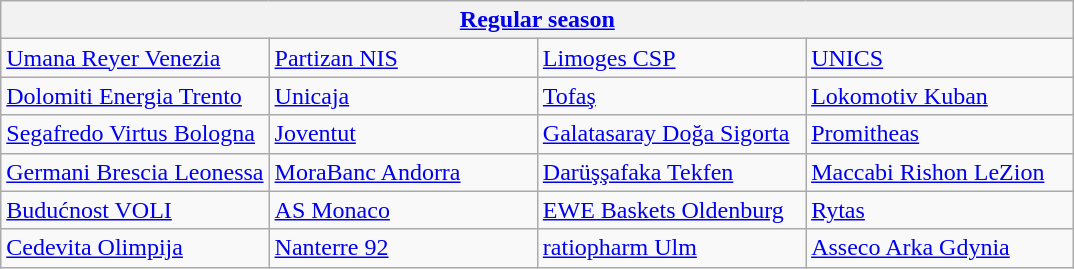<table class="wikitable" style="white-space: nowrap;">
<tr>
<th colspan=4><a href='#'>Regular season</a></th>
</tr>
<tr>
<td width=25%> <a href='#'>Umana Reyer Venezia</a> </td>
<td width=25%> <a href='#'>Partizan NIS</a> </td>
<td width=25%> <a href='#'>Limoges CSP</a> </td>
<td width=25%> <a href='#'>UNICS</a> </td>
</tr>
<tr>
<td> <a href='#'>Dolomiti Energia Trento</a> </td>
<td> <a href='#'>Unicaja</a> </td>
<td> <a href='#'>Tofaş</a> </td>
<td> <a href='#'>Lokomotiv Kuban</a> </td>
</tr>
<tr>
<td> <a href='#'>Segafredo Virtus Bologna</a> </td>
<td> <a href='#'>Joventut</a> </td>
<td> <a href='#'>Galatasaray Doğa Sigorta</a> </td>
<td> <a href='#'>Promitheas</a> </td>
</tr>
<tr>
<td> <a href='#'>Germani Brescia Leonessa</a> </td>
<td> <a href='#'>MoraBanc Andorra</a> </td>
<td> <a href='#'>Darüşşafaka Tekfen</a> </td>
<td> <a href='#'>Maccabi Rishon LeZion</a> </td>
</tr>
<tr>
<td> <a href='#'>Budućnost VOLI</a> </td>
<td> <a href='#'>AS Monaco</a> </td>
<td> <a href='#'>EWE Baskets Oldenburg</a> </td>
<td> <a href='#'>Rytas</a> </td>
</tr>
<tr>
<td> <a href='#'>Cedevita Olimpija</a> </td>
<td> <a href='#'>Nanterre 92</a> </td>
<td> <a href='#'>ratiopharm Ulm</a> </td>
<td> <a href='#'>Asseco Arka Gdynia</a> </td>
</tr>
</table>
